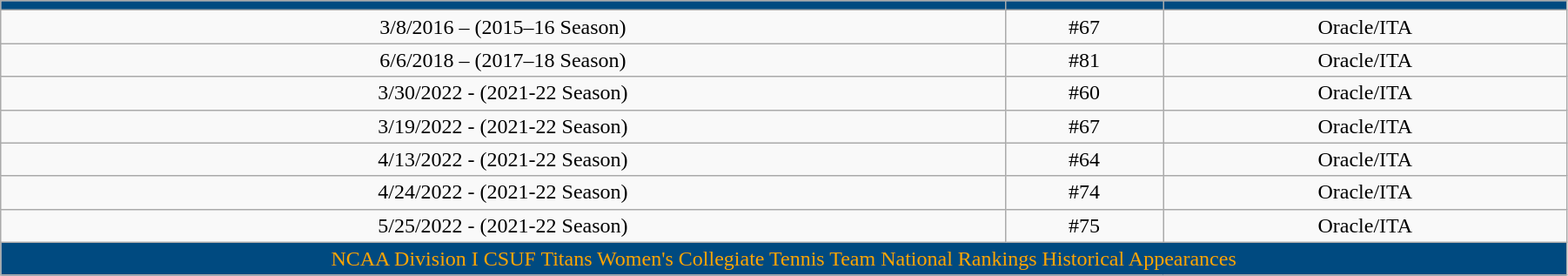<table class="wikitable" style="width:95%; text-align:center;">
<tr style="background:#004A80;">
<th style="background:#004A80;"></th>
<th style="background:#004A80;"></th>
<th style="background:#004A80;"></th>
</tr>
<tr>
<td>3/8/2016 – (2015–16 Season)</td>
<td>#67</td>
<td>Oracle/ITA</td>
</tr>
<tr>
<td>6/6/2018 – (2017–18 Season)</td>
<td>#81</td>
<td>Oracle/ITA</td>
</tr>
<tr>
<td>3/30/2022 - (2021-22 Season)</td>
<td>#60</td>
<td>Oracle/ITA</td>
</tr>
<tr>
<td>3/19/2022 - (2021-22 Season)</td>
<td>#67</td>
<td>Oracle/ITA</td>
</tr>
<tr>
<td>4/13/2022 - (2021-22 Season)</td>
<td>#64</td>
<td>Oracle/ITA</td>
</tr>
<tr>
<td>4/24/2022 - (2021-22 Season)</td>
<td>#74</td>
<td>Oracle/ITA</td>
</tr>
<tr>
<td>5/25/2022 - (2021-22 Season)</td>
<td>#75</td>
<td>Oracle/ITA</td>
</tr>
<tr>
<td colspan=3 ! style="background: #004A80; color:orange;">NCAA Division I CSUF Titans Women's Collegiate Tennis Team National Rankings Historical Appearances</td>
</tr>
</table>
